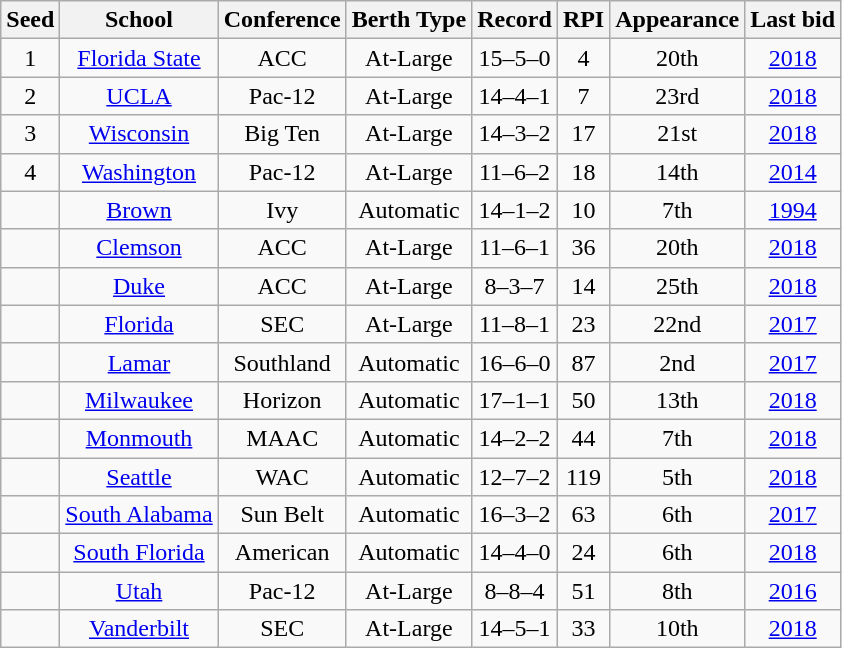<table class="wikitable sortable plainrowheaders" style="text-align:center;">
<tr>
<th scope="col" data-sort-type="number">Seed</th>
<th scope="col">School</th>
<th scope="col">Conference</th>
<th scope="col">Berth Type</th>
<th scope="col" data-sort-type="number">Record</th>
<th scope="col" data-sort-type="number">RPI</th>
<th scope="col" data-sort-type="number">Appearance</th>
<th scope="col" data-sort-type="number">Last bid</th>
</tr>
<tr>
<td data-sort-value=4>1</td>
<td><a href='#'>Florida State</a></td>
<td>ACC</td>
<td>At-Large</td>
<td>15–5–0</td>
<td>4</td>
<td>20th</td>
<td><a href='#'>2018</a></td>
</tr>
<tr>
<td data-sort-value=3>2</td>
<td><a href='#'>UCLA</a></td>
<td>Pac-12</td>
<td>At-Large</td>
<td>14–4–1</td>
<td>7</td>
<td>23rd</td>
<td><a href='#'>2018</a></td>
</tr>
<tr>
<td data-sort-value=2>3</td>
<td><a href='#'>Wisconsin</a></td>
<td>Big Ten</td>
<td>At-Large</td>
<td>14–3–2</td>
<td>17</td>
<td>21st</td>
<td><a href='#'>2018</a></td>
</tr>
<tr>
<td data-sort-value=1>4</td>
<td><a href='#'>Washington</a></td>
<td>Pac-12</td>
<td>At-Large</td>
<td>11–6–2</td>
<td>18</td>
<td>14th</td>
<td><a href='#'>2014</a></td>
</tr>
<tr>
<td data-sort-value=0> </td>
<td><a href='#'>Brown</a></td>
<td>Ivy</td>
<td>Automatic</td>
<td>14–1–2</td>
<td>10</td>
<td>7th</td>
<td><a href='#'>1994</a></td>
</tr>
<tr>
<td data-sort-value=0> </td>
<td><a href='#'>Clemson</a></td>
<td>ACC</td>
<td>At-Large</td>
<td>11–6–1</td>
<td>36</td>
<td>20th</td>
<td><a href='#'>2018</a></td>
</tr>
<tr>
<td data-sort-value=0> </td>
<td><a href='#'>Duke</a></td>
<td>ACC</td>
<td>At-Large</td>
<td>8–3–7</td>
<td>14</td>
<td>25th</td>
<td><a href='#'>2018</a></td>
</tr>
<tr>
<td data-sort-value=0> </td>
<td><a href='#'>Florida</a></td>
<td>SEC</td>
<td>At-Large</td>
<td>11–8–1</td>
<td>23</td>
<td>22nd</td>
<td><a href='#'>2017</a></td>
</tr>
<tr>
<td data-sort-value=0> </td>
<td><a href='#'>Lamar</a></td>
<td>Southland</td>
<td>Automatic</td>
<td>16–6–0</td>
<td>87</td>
<td>2nd</td>
<td><a href='#'>2017</a></td>
</tr>
<tr>
<td data-sort-value=0> </td>
<td><a href='#'>Milwaukee</a></td>
<td>Horizon</td>
<td>Automatic</td>
<td>17–1–1</td>
<td>50</td>
<td>13th</td>
<td><a href='#'>2018</a></td>
</tr>
<tr>
<td data-sort-value=0> </td>
<td><a href='#'>Monmouth</a></td>
<td>MAAC</td>
<td>Automatic</td>
<td>14–2–2</td>
<td>44</td>
<td>7th</td>
<td><a href='#'>2018</a></td>
</tr>
<tr>
<td data-sort-value=0> </td>
<td><a href='#'>Seattle</a></td>
<td>WAC</td>
<td>Automatic</td>
<td>12–7–2</td>
<td>119</td>
<td>5th</td>
<td><a href='#'>2018</a></td>
</tr>
<tr>
<td data-sort-value=0> </td>
<td><a href='#'>South Alabama</a></td>
<td>Sun Belt</td>
<td>Automatic</td>
<td>16–3–2</td>
<td>63</td>
<td>6th</td>
<td><a href='#'>2017</a></td>
</tr>
<tr>
<td data-sort-value=0> </td>
<td><a href='#'>South Florida</a></td>
<td>American</td>
<td>Automatic</td>
<td>14–4–0</td>
<td>24</td>
<td>6th</td>
<td><a href='#'>2018</a></td>
</tr>
<tr>
<td data-sort-value=0> </td>
<td><a href='#'>Utah</a></td>
<td>Pac-12</td>
<td>At-Large</td>
<td>8–8–4</td>
<td>51</td>
<td>8th</td>
<td><a href='#'>2016</a></td>
</tr>
<tr>
<td data-sort-value=0> </td>
<td><a href='#'>Vanderbilt</a></td>
<td>SEC</td>
<td>At-Large</td>
<td>14–5–1</td>
<td>33</td>
<td>10th</td>
<td><a href='#'>2018</a></td>
</tr>
</table>
